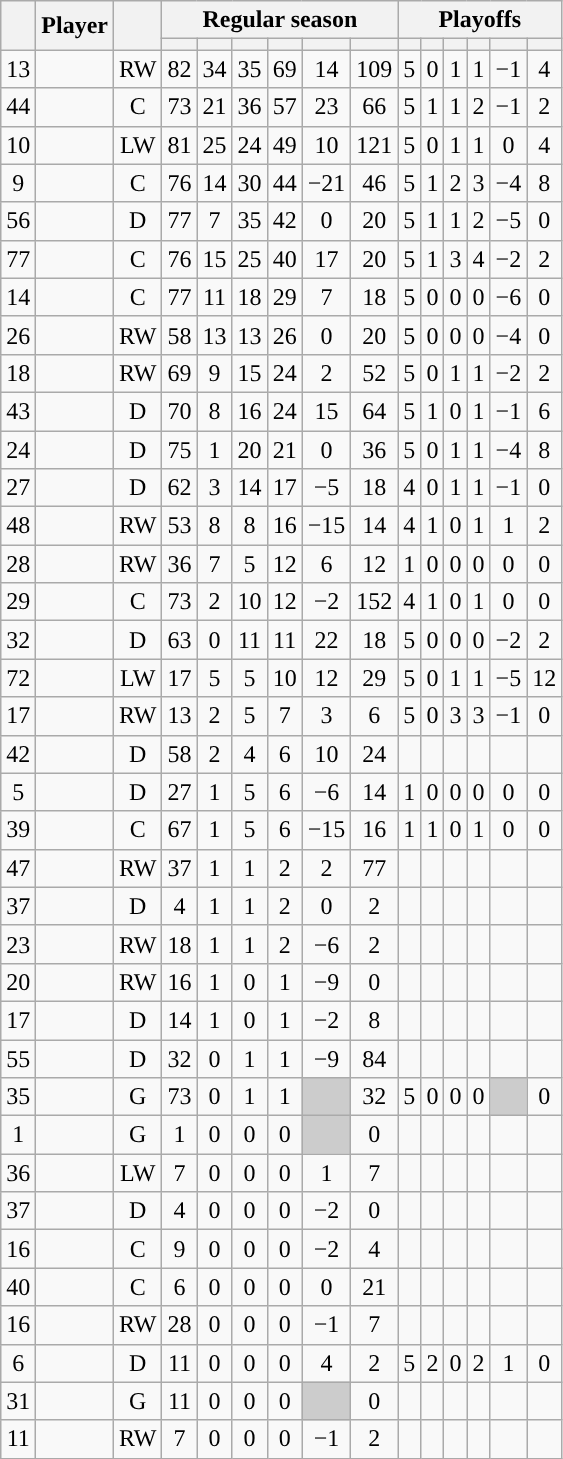<table class="wikitable sortable plainrowheaders" style="text-align:center;">
<tr>
<th scope="col" data-sort-type="number" rowspan="2"></th>
<th scope="col" rowspan="2">Player</th>
<th scope="col" rowspan="2"></th>
<th scope=colgroup colspan=6>Regular season</th>
<th scope=colgroup colspan=6>Playoffs</th>
</tr>
<tr>
<th scope="col" data-sort-type="number"></th>
<th scope="col" data-sort-type="number"></th>
<th scope="col" data-sort-type="number"></th>
<th scope="col" data-sort-type="number"></th>
<th scope="col" data-sort-type="number"></th>
<th scope="col" data-sort-type="number"></th>
<th scope="col" data-sort-type="number"></th>
<th scope="col" data-sort-type="number"></th>
<th scope="col" data-sort-type="number"></th>
<th scope="col" data-sort-type="number"></th>
<th scope="col" data-sort-type="number"></th>
<th scope="col" data-sort-type="number"></th>
</tr>
<tr>
<td scope="row">13</td>
<td align="left"></td>
<td>RW</td>
<td>82</td>
<td>34</td>
<td>35</td>
<td>69</td>
<td>14</td>
<td>109</td>
<td>5</td>
<td>0</td>
<td>1</td>
<td>1</td>
<td>−1</td>
<td>4</td>
</tr>
<tr>
<td scope="row">44</td>
<td align="left"></td>
<td>C</td>
<td>73</td>
<td>21</td>
<td>36</td>
<td>57</td>
<td>23</td>
<td>66</td>
<td>5</td>
<td>1</td>
<td>1</td>
<td>2</td>
<td>−1</td>
<td>2</td>
</tr>
<tr>
<td scope="row">10</td>
<td align="left"></td>
<td>LW</td>
<td>81</td>
<td>25</td>
<td>24</td>
<td>49</td>
<td>10</td>
<td>121</td>
<td>5</td>
<td>0</td>
<td>1</td>
<td>1</td>
<td>0</td>
<td>4</td>
</tr>
<tr>
<td scope="row">9</td>
<td align="left"></td>
<td>C</td>
<td>76</td>
<td>14</td>
<td>30</td>
<td>44</td>
<td>−21</td>
<td>46</td>
<td>5</td>
<td>1</td>
<td>2</td>
<td>3</td>
<td>−4</td>
<td>8</td>
</tr>
<tr>
<td scope="row">56</td>
<td align="left"></td>
<td>D</td>
<td>77</td>
<td>7</td>
<td>35</td>
<td>42</td>
<td>0</td>
<td>20</td>
<td>5</td>
<td>1</td>
<td>1</td>
<td>2</td>
<td>−5</td>
<td>0</td>
</tr>
<tr>
<td scope="row">77</td>
<td align="left"></td>
<td>C</td>
<td>76</td>
<td>15</td>
<td>25</td>
<td>40</td>
<td>17</td>
<td>20</td>
<td>5</td>
<td>1</td>
<td>3</td>
<td>4</td>
<td>−2</td>
<td>2</td>
</tr>
<tr>
<td scope="row">14</td>
<td align="left"></td>
<td>C</td>
<td>77</td>
<td>11</td>
<td>18</td>
<td>29</td>
<td>7</td>
<td>18</td>
<td>5</td>
<td>0</td>
<td>0</td>
<td>0</td>
<td>−6</td>
<td>0</td>
</tr>
<tr>
<td scope="row">26</td>
<td align="left"></td>
<td>RW</td>
<td>58</td>
<td>13</td>
<td>13</td>
<td>26</td>
<td>0</td>
<td>20</td>
<td>5</td>
<td>0</td>
<td>0</td>
<td>0</td>
<td>−4</td>
<td>0</td>
</tr>
<tr>
<td scope="row">18</td>
<td align="left"></td>
<td>RW</td>
<td>69</td>
<td>9</td>
<td>15</td>
<td>24</td>
<td>2</td>
<td>52</td>
<td>5</td>
<td>0</td>
<td>1</td>
<td>1</td>
<td>−2</td>
<td>2</td>
</tr>
<tr>
<td scope="row">43</td>
<td align="left"></td>
<td>D</td>
<td>70</td>
<td>8</td>
<td>16</td>
<td>24</td>
<td>15</td>
<td>64</td>
<td>5</td>
<td>1</td>
<td>0</td>
<td>1</td>
<td>−1</td>
<td>6</td>
</tr>
<tr>
<td scope="row">24</td>
<td align="left"></td>
<td>D</td>
<td>75</td>
<td>1</td>
<td>20</td>
<td>21</td>
<td>0</td>
<td>36</td>
<td>5</td>
<td>0</td>
<td>1</td>
<td>1</td>
<td>−4</td>
<td>8</td>
</tr>
<tr>
<td scope="row">27</td>
<td align="left"></td>
<td>D</td>
<td>62</td>
<td>3</td>
<td>14</td>
<td>17</td>
<td>−5</td>
<td>18</td>
<td>4</td>
<td>0</td>
<td>1</td>
<td>1</td>
<td>−1</td>
<td>0</td>
</tr>
<tr>
<td scope="row">48</td>
<td align="left"></td>
<td>RW</td>
<td>53</td>
<td>8</td>
<td>8</td>
<td>16</td>
<td>−15</td>
<td>14</td>
<td>4</td>
<td>1</td>
<td>0</td>
<td>1</td>
<td>1</td>
<td>2</td>
</tr>
<tr>
<td scope="row">28</td>
<td align="left"></td>
<td>RW</td>
<td>36</td>
<td>7</td>
<td>5</td>
<td>12</td>
<td>6</td>
<td>12</td>
<td>1</td>
<td>0</td>
<td>0</td>
<td>0</td>
<td>0</td>
<td>0</td>
</tr>
<tr>
<td scope="row">29</td>
<td align="left"></td>
<td>C</td>
<td>73</td>
<td>2</td>
<td>10</td>
<td>12</td>
<td>−2</td>
<td>152</td>
<td>4</td>
<td>1</td>
<td>0</td>
<td>1</td>
<td>0</td>
<td>0</td>
</tr>
<tr>
<td scope="row">32</td>
<td align="left"></td>
<td>D</td>
<td>63</td>
<td>0</td>
<td>11</td>
<td>11</td>
<td>22</td>
<td>18</td>
<td>5</td>
<td>0</td>
<td>0</td>
<td>0</td>
<td>−2</td>
<td>2</td>
</tr>
<tr>
<td scope="row">72</td>
<td align="left"></td>
<td>LW</td>
<td>17</td>
<td>5</td>
<td>5</td>
<td>10</td>
<td>12</td>
<td>29</td>
<td>5</td>
<td>0</td>
<td>1</td>
<td>1</td>
<td>−5</td>
<td>12</td>
</tr>
<tr>
<td scope="row">17</td>
<td align="left"></td>
<td>RW</td>
<td>13</td>
<td>2</td>
<td>5</td>
<td>7</td>
<td>3</td>
<td>6</td>
<td>5</td>
<td>0</td>
<td>3</td>
<td>3</td>
<td>−1</td>
<td>0</td>
</tr>
<tr>
<td scope="row">42</td>
<td align="left"></td>
<td>D</td>
<td>58</td>
<td>2</td>
<td>4</td>
<td>6</td>
<td>10</td>
<td>24</td>
<td></td>
<td></td>
<td></td>
<td></td>
<td></td>
<td></td>
</tr>
<tr>
<td scope="row">5</td>
<td align="left"></td>
<td>D</td>
<td>27</td>
<td>1</td>
<td>5</td>
<td>6</td>
<td>−6</td>
<td>14</td>
<td>1</td>
<td>0</td>
<td>0</td>
<td>0</td>
<td>0</td>
<td>0</td>
</tr>
<tr>
<td scope="row">39</td>
<td align="left"></td>
<td>C</td>
<td>67</td>
<td>1</td>
<td>5</td>
<td>6</td>
<td>−15</td>
<td>16</td>
<td>1</td>
<td>1</td>
<td>0</td>
<td>1</td>
<td>0</td>
<td>0</td>
</tr>
<tr>
<td scope="row">47</td>
<td align="left"></td>
<td>RW</td>
<td>37</td>
<td>1</td>
<td>1</td>
<td>2</td>
<td>2</td>
<td>77</td>
<td></td>
<td></td>
<td></td>
<td></td>
<td></td>
<td></td>
</tr>
<tr>
<td scope="row">37</td>
<td align="left"></td>
<td>D</td>
<td>4</td>
<td>1</td>
<td>1</td>
<td>2</td>
<td>0</td>
<td>2</td>
<td></td>
<td></td>
<td></td>
<td></td>
<td></td>
<td></td>
</tr>
<tr>
<td scope="row">23</td>
<td align="left"></td>
<td>RW</td>
<td>18</td>
<td>1</td>
<td>1</td>
<td>2</td>
<td>−6</td>
<td>2</td>
<td></td>
<td></td>
<td></td>
<td></td>
<td></td>
<td></td>
</tr>
<tr>
<td scope="row">20</td>
<td align="left"></td>
<td>RW</td>
<td>16</td>
<td>1</td>
<td>0</td>
<td>1</td>
<td>−9</td>
<td>0</td>
<td></td>
<td></td>
<td></td>
<td></td>
<td></td>
<td></td>
</tr>
<tr>
<td scope="row">17</td>
<td align="left"></td>
<td>D</td>
<td>14</td>
<td>1</td>
<td>0</td>
<td>1</td>
<td>−2</td>
<td>8</td>
<td></td>
<td></td>
<td></td>
<td></td>
<td></td>
<td></td>
</tr>
<tr>
<td scope="row">55</td>
<td align="left"></td>
<td>D</td>
<td>32</td>
<td>0</td>
<td>1</td>
<td>1</td>
<td>−9</td>
<td>84</td>
<td></td>
<td></td>
<td></td>
<td></td>
<td></td>
<td></td>
</tr>
<tr>
<td scope="row">35</td>
<td align="left"></td>
<td>G</td>
<td>73</td>
<td>0</td>
<td>1</td>
<td>1</td>
<td style="background:#ccc"></td>
<td>32</td>
<td>5</td>
<td>0</td>
<td>0</td>
<td>0</td>
<td style="background:#ccc"></td>
<td>0</td>
</tr>
<tr>
<td scope="row">1</td>
<td align="left"></td>
<td>G</td>
<td>1</td>
<td>0</td>
<td>0</td>
<td>0</td>
<td style="background:#ccc"></td>
<td>0</td>
<td></td>
<td></td>
<td></td>
<td></td>
<td></td>
<td></td>
</tr>
<tr>
<td scope="row">36</td>
<td align="left"></td>
<td>LW</td>
<td>7</td>
<td>0</td>
<td>0</td>
<td>0</td>
<td>1</td>
<td>7</td>
<td></td>
<td></td>
<td></td>
<td></td>
<td></td>
<td></td>
</tr>
<tr>
<td scope="row">37</td>
<td align="left"></td>
<td>D</td>
<td>4</td>
<td>0</td>
<td>0</td>
<td>0</td>
<td>−2</td>
<td>0</td>
<td></td>
<td></td>
<td></td>
<td></td>
<td></td>
<td></td>
</tr>
<tr>
<td scope="row">16</td>
<td align="left"></td>
<td>C</td>
<td>9</td>
<td>0</td>
<td>0</td>
<td>0</td>
<td>−2</td>
<td>4</td>
<td></td>
<td></td>
<td></td>
<td></td>
<td></td>
<td></td>
</tr>
<tr>
<td scope="row">40</td>
<td align="left"></td>
<td>C</td>
<td>6</td>
<td>0</td>
<td>0</td>
<td>0</td>
<td>0</td>
<td>21</td>
<td></td>
<td></td>
<td></td>
<td></td>
<td></td>
<td></td>
</tr>
<tr>
<td scope="row">16</td>
<td align="left"></td>
<td>RW</td>
<td>28</td>
<td>0</td>
<td>0</td>
<td>0</td>
<td>−1</td>
<td>7</td>
<td></td>
<td></td>
<td></td>
<td></td>
<td></td>
<td></td>
</tr>
<tr>
<td scope="row">6</td>
<td align="left"></td>
<td>D</td>
<td>11</td>
<td>0</td>
<td>0</td>
<td>0</td>
<td>4</td>
<td>2</td>
<td>5</td>
<td>2</td>
<td>0</td>
<td>2</td>
<td>1</td>
<td>0</td>
</tr>
<tr>
<td scope="row">31</td>
<td align="left"></td>
<td>G</td>
<td>11</td>
<td>0</td>
<td>0</td>
<td>0</td>
<td style="background:#ccc"></td>
<td>0</td>
<td></td>
<td></td>
<td></td>
<td></td>
<td></td>
<td></td>
</tr>
<tr>
<td scope="row">11</td>
<td align="left"></td>
<td>RW</td>
<td>7</td>
<td>0</td>
<td>0</td>
<td>0</td>
<td>−1</td>
<td>2</td>
<td></td>
<td></td>
<td></td>
<td></td>
<td></td>
<td></td>
</tr>
</table>
